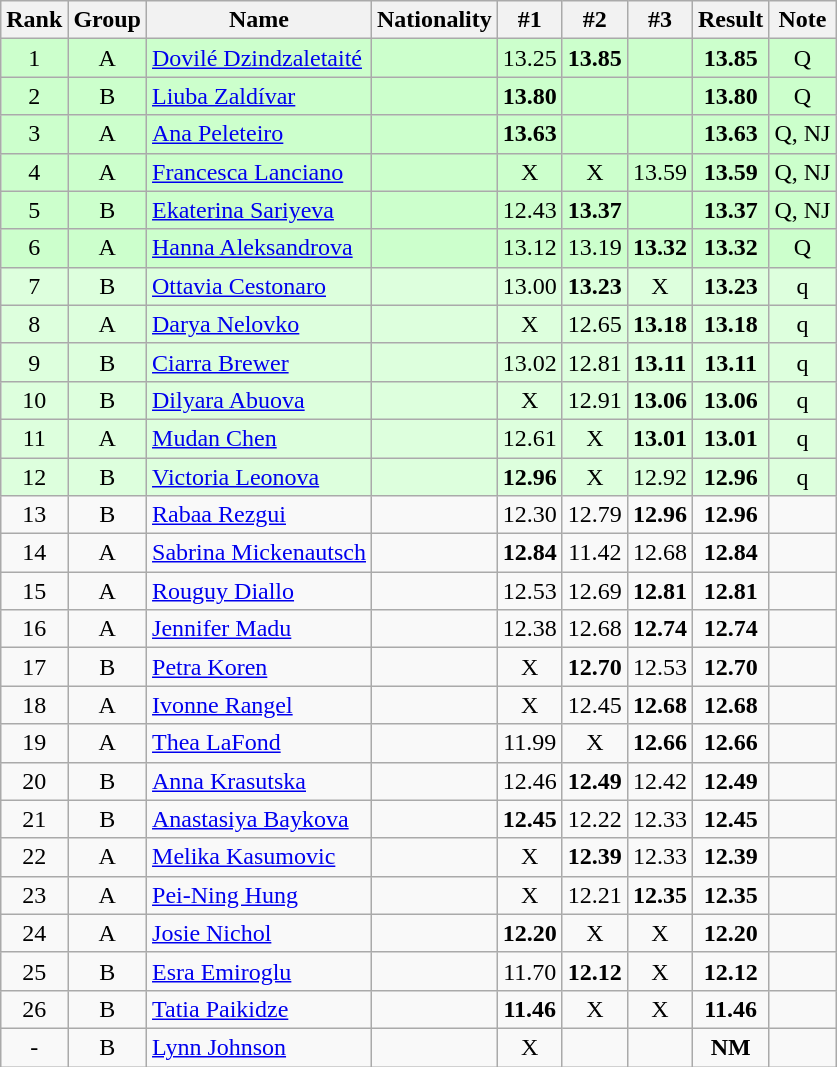<table class="wikitable sortable" style="text-align:center">
<tr>
<th>Rank</th>
<th>Group</th>
<th>Name</th>
<th>Nationality</th>
<th>#1</th>
<th>#2</th>
<th>#3</th>
<th>Result</th>
<th>Note</th>
</tr>
<tr bgcolor=ccffcc>
<td>1</td>
<td>A</td>
<td align=left><a href='#'>Dovilé Dzindzaletaité</a></td>
<td align=left></td>
<td>13.25</td>
<td><strong>13.85</strong></td>
<td></td>
<td><strong>13.85</strong></td>
<td>Q</td>
</tr>
<tr bgcolor=ccffcc>
<td>2</td>
<td>B</td>
<td align=left><a href='#'>Liuba Zaldívar</a></td>
<td align=left></td>
<td><strong>13.80</strong></td>
<td></td>
<td></td>
<td><strong>13.80</strong></td>
<td>Q</td>
</tr>
<tr bgcolor=ccffcc>
<td>3</td>
<td>A</td>
<td align=left><a href='#'>Ana Peleteiro</a></td>
<td align=left></td>
<td><strong>13.63</strong></td>
<td></td>
<td></td>
<td><strong>13.63</strong></td>
<td>Q, NJ</td>
</tr>
<tr bgcolor=ccffcc>
<td>4</td>
<td>A</td>
<td align=left><a href='#'>Francesca Lanciano</a></td>
<td align=left></td>
<td>X</td>
<td>X</td>
<td>13.59</td>
<td><strong>13.59</strong></td>
<td>Q, NJ</td>
</tr>
<tr bgcolor=ccffcc>
<td>5</td>
<td>B</td>
<td align=left><a href='#'>Ekaterina Sariyeva</a></td>
<td align=left></td>
<td>12.43</td>
<td><strong>13.37</strong></td>
<td></td>
<td><strong>13.37</strong></td>
<td>Q, NJ</td>
</tr>
<tr bgcolor=ccffcc>
<td>6</td>
<td>A</td>
<td align=left><a href='#'>Hanna Aleksandrova</a></td>
<td align=left></td>
<td>13.12</td>
<td>13.19</td>
<td><strong>13.32</strong></td>
<td><strong>13.32</strong></td>
<td>Q</td>
</tr>
<tr bgcolor=ddffdd>
<td>7</td>
<td>B</td>
<td align=left><a href='#'>Ottavia Cestonaro</a></td>
<td align=left></td>
<td>13.00</td>
<td><strong>13.23</strong></td>
<td>X</td>
<td><strong>13.23</strong></td>
<td>q</td>
</tr>
<tr bgcolor=ddffdd>
<td>8</td>
<td>A</td>
<td align=left><a href='#'>Darya Nelovko</a></td>
<td align=left></td>
<td>X</td>
<td>12.65</td>
<td><strong>13.18</strong></td>
<td><strong>13.18</strong></td>
<td>q</td>
</tr>
<tr bgcolor=ddffdd>
<td>9</td>
<td>B</td>
<td align=left><a href='#'>Ciarra Brewer</a></td>
<td align=left></td>
<td>13.02</td>
<td>12.81</td>
<td><strong>13.11</strong></td>
<td><strong>13.11</strong></td>
<td>q</td>
</tr>
<tr bgcolor=ddffdd>
<td>10</td>
<td>B</td>
<td align=left><a href='#'>Dilyara Abuova</a></td>
<td align=left></td>
<td>X</td>
<td>12.91</td>
<td><strong>13.06</strong></td>
<td><strong>13.06</strong></td>
<td>q</td>
</tr>
<tr bgcolor=ddffdd>
<td>11</td>
<td>A</td>
<td align=left><a href='#'>Mudan Chen</a></td>
<td align=left></td>
<td>12.61</td>
<td>X</td>
<td><strong>13.01</strong></td>
<td><strong>13.01</strong></td>
<td>q</td>
</tr>
<tr bgcolor=ddffdd>
<td>12</td>
<td>B</td>
<td align=left><a href='#'>Victoria Leonova</a></td>
<td align=left></td>
<td><strong>12.96</strong></td>
<td>X</td>
<td>12.92</td>
<td><strong>12.96</strong></td>
<td>q</td>
</tr>
<tr>
<td>13</td>
<td>B</td>
<td align=left><a href='#'>Rabaa Rezgui</a></td>
<td align=left></td>
<td>12.30</td>
<td>12.79</td>
<td><strong>12.96</strong></td>
<td><strong>12.96</strong></td>
<td></td>
</tr>
<tr>
<td>14</td>
<td>A</td>
<td align=left><a href='#'>Sabrina Mickenautsch</a></td>
<td align=left></td>
<td><strong>12.84</strong></td>
<td>11.42</td>
<td>12.68</td>
<td><strong>12.84</strong></td>
<td></td>
</tr>
<tr>
<td>15</td>
<td>A</td>
<td align=left><a href='#'>Rouguy Diallo</a></td>
<td align=left></td>
<td>12.53</td>
<td>12.69</td>
<td><strong>12.81</strong></td>
<td><strong>12.81</strong></td>
<td></td>
</tr>
<tr>
<td>16</td>
<td>A</td>
<td align=left><a href='#'>Jennifer Madu</a></td>
<td align=left></td>
<td>12.38</td>
<td>12.68</td>
<td><strong>12.74</strong></td>
<td><strong>12.74</strong></td>
<td></td>
</tr>
<tr>
<td>17</td>
<td>B</td>
<td align=left><a href='#'>Petra Koren</a></td>
<td align=left></td>
<td>X</td>
<td><strong>12.70</strong></td>
<td>12.53</td>
<td><strong>12.70</strong></td>
<td></td>
</tr>
<tr>
<td>18</td>
<td>A</td>
<td align=left><a href='#'>Ivonne Rangel</a></td>
<td align=left></td>
<td>X</td>
<td>12.45</td>
<td><strong>12.68</strong></td>
<td><strong>12.68</strong></td>
<td></td>
</tr>
<tr>
<td>19</td>
<td>A</td>
<td align=left><a href='#'>Thea LaFond</a></td>
<td align=left></td>
<td>11.99</td>
<td>X</td>
<td><strong>12.66</strong></td>
<td><strong>12.66</strong></td>
<td></td>
</tr>
<tr>
<td>20</td>
<td>B</td>
<td align=left><a href='#'>Anna Krasutska</a></td>
<td align=left></td>
<td>12.46</td>
<td><strong>12.49</strong></td>
<td>12.42</td>
<td><strong>12.49</strong></td>
<td></td>
</tr>
<tr>
<td>21</td>
<td>B</td>
<td align=left><a href='#'>Anastasiya Baykova</a></td>
<td align=left></td>
<td><strong>12.45</strong></td>
<td>12.22</td>
<td>12.33</td>
<td><strong>12.45</strong></td>
<td></td>
</tr>
<tr>
<td>22</td>
<td>A</td>
<td align=left><a href='#'>Melika Kasumovic</a></td>
<td align=left></td>
<td>X</td>
<td><strong>12.39</strong></td>
<td>12.33</td>
<td><strong>12.39</strong></td>
<td></td>
</tr>
<tr>
<td>23</td>
<td>A</td>
<td align=left><a href='#'>Pei-Ning Hung</a></td>
<td align=left></td>
<td>X</td>
<td>12.21</td>
<td><strong>12.35</strong></td>
<td><strong>12.35</strong></td>
<td></td>
</tr>
<tr>
<td>24</td>
<td>A</td>
<td align=left><a href='#'>Josie Nichol</a></td>
<td align=left></td>
<td><strong>12.20</strong></td>
<td>X</td>
<td>X</td>
<td><strong>12.20</strong></td>
<td></td>
</tr>
<tr>
<td>25</td>
<td>B</td>
<td align=left><a href='#'>Esra Emiroglu</a></td>
<td align=left></td>
<td>11.70</td>
<td><strong>12.12</strong></td>
<td>X</td>
<td><strong>12.12</strong></td>
<td></td>
</tr>
<tr>
<td>26</td>
<td>B</td>
<td align=left><a href='#'>Tatia Paikidze</a></td>
<td align=left></td>
<td><strong>11.46</strong></td>
<td>X</td>
<td>X</td>
<td><strong>11.46</strong></td>
<td></td>
</tr>
<tr>
<td>-</td>
<td>B</td>
<td align=left><a href='#'>Lynn Johnson</a></td>
<td align=left></td>
<td>X</td>
<td></td>
<td></td>
<td><strong>NM</strong></td>
<td></td>
</tr>
</table>
